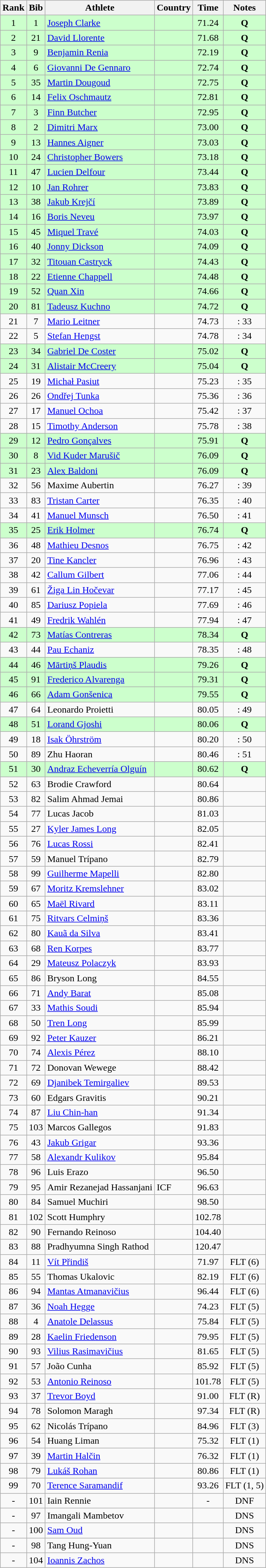<table class="wikitable" style="text-align:center">
<tr>
<th>Rank</th>
<th>Bib</th>
<th>Athlete</th>
<th>Country</th>
<th>Time</th>
<th>Notes</th>
</tr>
<tr bgcolor=ccffcc>
<td>1</td>
<td>1</td>
<td align=left><a href='#'>Joseph Clarke</a></td>
<td align=left></td>
<td>71.24</td>
<td><strong>Q</strong></td>
</tr>
<tr bgcolor=ccffcc>
<td>2</td>
<td>21</td>
<td align=left><a href='#'>David Llorente</a></td>
<td align=left></td>
<td>71.68</td>
<td><strong>Q</strong></td>
</tr>
<tr bgcolor=ccffcc>
<td>3</td>
<td>9</td>
<td align=left><a href='#'>Benjamin Renia</a></td>
<td align=left></td>
<td>72.19</td>
<td><strong>Q</strong></td>
</tr>
<tr bgcolor=ccffcc>
<td>4</td>
<td>6</td>
<td align=left><a href='#'>Giovanni De Gennaro</a></td>
<td align=left></td>
<td>72.74</td>
<td><strong>Q</strong></td>
</tr>
<tr bgcolor=ccffcc>
<td>5</td>
<td>35</td>
<td align=left><a href='#'>Martin Dougoud</a></td>
<td align=left></td>
<td>72.75</td>
<td><strong>Q</strong></td>
</tr>
<tr bgcolor=ccffcc>
<td>6</td>
<td>14</td>
<td align=left><a href='#'>Felix Oschmautz</a></td>
<td align=left></td>
<td>72.81</td>
<td><strong>Q</strong></td>
</tr>
<tr bgcolor=ccffcc>
<td>7</td>
<td>3</td>
<td align=left><a href='#'>Finn Butcher</a></td>
<td align=left></td>
<td>72.95</td>
<td><strong>Q</strong></td>
</tr>
<tr bgcolor=ccffcc>
<td>8</td>
<td>2</td>
<td align=left><a href='#'>Dimitri Marx</a></td>
<td align=left></td>
<td>73.00</td>
<td><strong>Q</strong></td>
</tr>
<tr bgcolor=ccffcc>
<td>9</td>
<td>13</td>
<td align=left><a href='#'>Hannes Aigner</a></td>
<td align=left></td>
<td>73.03</td>
<td><strong>Q</strong></td>
</tr>
<tr bgcolor=ccffcc>
<td>10</td>
<td>24</td>
<td align=left><a href='#'>Christopher Bowers</a></td>
<td align=left></td>
<td>73.18</td>
<td><strong>Q</strong></td>
</tr>
<tr bgcolor=ccffcc>
<td>11</td>
<td>47</td>
<td align=left><a href='#'>Lucien Delfour</a></td>
<td align=left></td>
<td>73.44</td>
<td><strong>Q</strong></td>
</tr>
<tr bgcolor=ccffcc>
<td>12</td>
<td>10</td>
<td align=left><a href='#'>Jan Rohrer</a></td>
<td align=left></td>
<td>73.83</td>
<td><strong>Q</strong></td>
</tr>
<tr bgcolor=ccffcc>
<td>13</td>
<td>38</td>
<td align=left><a href='#'>Jakub Krejčí</a></td>
<td align=left></td>
<td>73.89</td>
<td><strong>Q</strong></td>
</tr>
<tr bgcolor=ccffcc>
<td>14</td>
<td>16</td>
<td align=left><a href='#'>Boris Neveu</a></td>
<td align=left></td>
<td>73.97</td>
<td><strong>Q</strong></td>
</tr>
<tr bgcolor=ccffcc>
<td>15</td>
<td>45</td>
<td align=left><a href='#'>Miquel Travé</a></td>
<td align=left></td>
<td>74.03</td>
<td><strong>Q</strong></td>
</tr>
<tr bgcolor=ccffcc>
<td>16</td>
<td>40</td>
<td align=left><a href='#'>Jonny Dickson</a></td>
<td align=left></td>
<td>74.09</td>
<td><strong>Q</strong></td>
</tr>
<tr bgcolor=ccffcc>
<td>17</td>
<td>32</td>
<td align=left><a href='#'>Titouan Castryck</a></td>
<td align=left></td>
<td>74.43</td>
<td><strong>Q</strong></td>
</tr>
<tr bgcolor=ccffcc>
<td>18</td>
<td>22</td>
<td align=left><a href='#'>Etienne Chappell</a></td>
<td align=left></td>
<td>74.48</td>
<td><strong>Q</strong></td>
</tr>
<tr bgcolor=ccffcc>
<td>19</td>
<td>52</td>
<td align=left><a href='#'>Quan Xin</a></td>
<td align=left></td>
<td>74.66</td>
<td><strong>Q</strong></td>
</tr>
<tr bgcolor=ccffcc>
<td>20</td>
<td>81</td>
<td align=left><a href='#'>Tadeusz Kuchno</a></td>
<td align=left></td>
<td>74.72</td>
<td><strong>Q</strong></td>
</tr>
<tr>
<td>21</td>
<td>7</td>
<td align=left><a href='#'>Mario Leitner</a></td>
<td align=left></td>
<td>74.73</td>
<td>: 33</td>
</tr>
<tr>
<td>22</td>
<td>5</td>
<td align=left><a href='#'>Stefan Hengst</a></td>
<td align=left></td>
<td>74.78</td>
<td>: 34</td>
</tr>
<tr bgcolor=ccffcc>
<td>23</td>
<td>34</td>
<td align=left><a href='#'>Gabriel De Coster</a></td>
<td align=left></td>
<td>75.02</td>
<td><strong>Q</strong></td>
</tr>
<tr bgcolor=ccffcc>
<td>24</td>
<td>31</td>
<td align=left><a href='#'>Alistair McCreery</a></td>
<td align=left></td>
<td>75.04</td>
<td><strong>Q</strong></td>
</tr>
<tr>
<td>25</td>
<td>19</td>
<td align=left><a href='#'>Michał Pasiut</a></td>
<td align=left></td>
<td>75.23</td>
<td>: 35</td>
</tr>
<tr>
<td>26</td>
<td>26</td>
<td align=left><a href='#'>Ondřej Tunka</a></td>
<td align=left></td>
<td>75.36</td>
<td>: 36</td>
</tr>
<tr>
<td>27</td>
<td>17</td>
<td align=left><a href='#'>Manuel Ochoa</a></td>
<td align=left></td>
<td>75.42</td>
<td>: 37</td>
</tr>
<tr>
<td>28</td>
<td>15</td>
<td align=left><a href='#'>Timothy Anderson</a></td>
<td align=left></td>
<td>75.78</td>
<td>: 38</td>
</tr>
<tr bgcolor=ccffcc>
<td>29</td>
<td>12</td>
<td align=left><a href='#'>Pedro Gonçalves</a></td>
<td align=left></td>
<td>75.91</td>
<td><strong>Q</strong></td>
</tr>
<tr bgcolor=ccffcc>
<td>30</td>
<td>8</td>
<td align=left><a href='#'>Vid Kuder Marušič</a></td>
<td align=left></td>
<td>76.09</td>
<td><strong>Q</strong></td>
</tr>
<tr bgcolor=ccffcc>
<td>31</td>
<td>23</td>
<td align=left><a href='#'>Alex Baldoni</a></td>
<td align=left></td>
<td>76.09</td>
<td><strong>Q</strong></td>
</tr>
<tr>
<td>32</td>
<td>56</td>
<td align=left>Maxime Aubertin</td>
<td align=left></td>
<td>76.27</td>
<td>: 39</td>
</tr>
<tr>
<td>33</td>
<td>83</td>
<td align=left><a href='#'>Tristan Carter</a></td>
<td align=left></td>
<td>76.35</td>
<td>: 40</td>
</tr>
<tr>
<td>34</td>
<td>41</td>
<td align=left><a href='#'>Manuel Munsch</a></td>
<td align=left></td>
<td>76.50</td>
<td>: 41</td>
</tr>
<tr bgcolor=ccffcc>
<td>35</td>
<td>25</td>
<td align=left><a href='#'>Erik Holmer</a></td>
<td align=left></td>
<td>76.74</td>
<td><strong>Q</strong></td>
</tr>
<tr>
<td>36</td>
<td>48</td>
<td align=left><a href='#'>Mathieu Desnos</a></td>
<td align=left></td>
<td>76.75</td>
<td>: 42</td>
</tr>
<tr>
<td>37</td>
<td>20</td>
<td align=left><a href='#'>Tine Kancler</a></td>
<td align=left></td>
<td>76.96</td>
<td>: 43</td>
</tr>
<tr>
<td>38</td>
<td>42</td>
<td align=left><a href='#'>Callum Gilbert</a></td>
<td align=left></td>
<td>77.06</td>
<td>: 44</td>
</tr>
<tr>
<td>39</td>
<td>61</td>
<td align=left><a href='#'>Žiga Lin Hočevar</a></td>
<td align=left></td>
<td>77.17</td>
<td>: 45</td>
</tr>
<tr>
<td>40</td>
<td>85</td>
<td align=left><a href='#'>Dariusz Popiela</a></td>
<td align=left></td>
<td>77.69</td>
<td>: 46</td>
</tr>
<tr>
<td>41</td>
<td>49</td>
<td align=left><a href='#'>Fredrik Wahlén</a></td>
<td align=left></td>
<td>77.94</td>
<td>: 47</td>
</tr>
<tr bgcolor=ccffcc>
<td>42</td>
<td>73</td>
<td align=left><a href='#'>Matías Contreras</a></td>
<td align=left></td>
<td>78.34</td>
<td><strong>Q</strong></td>
</tr>
<tr>
<td>43</td>
<td>44</td>
<td align=left><a href='#'>Pau Echaniz</a></td>
<td align=left></td>
<td>78.35</td>
<td>: 48</td>
</tr>
<tr bgcolor=ccffcc>
<td>44</td>
<td>46</td>
<td align=left><a href='#'>Mārtiņš Plaudis</a></td>
<td align=left></td>
<td>79.26</td>
<td><strong>Q</strong></td>
</tr>
<tr bgcolor=ccffcc>
<td>45</td>
<td>91</td>
<td align=left><a href='#'>Frederico Alvarenga</a></td>
<td align=left></td>
<td>79.31</td>
<td><strong>Q</strong></td>
</tr>
<tr bgcolor=ccffcc>
<td>46</td>
<td>66</td>
<td align=left><a href='#'>Adam Gonšenica</a></td>
<td align=left></td>
<td>79.55</td>
<td><strong>Q</strong></td>
</tr>
<tr>
<td>47</td>
<td>64</td>
<td align=left>Leonardo Proietti</td>
<td align=left></td>
<td>80.05</td>
<td>: 49</td>
</tr>
<tr bgcolor=ccffcc>
<td>48</td>
<td>51</td>
<td align=left><a href='#'>Lorand Gjoshi</a></td>
<td align=left></td>
<td>80.06</td>
<td><strong>Q</strong></td>
</tr>
<tr>
<td>49</td>
<td>18</td>
<td align=left><a href='#'>Isak Öhrström</a></td>
<td align=left></td>
<td>80.20</td>
<td>: 50</td>
</tr>
<tr>
<td>50</td>
<td>89</td>
<td align=left>Zhu Haoran</td>
<td align=left></td>
<td>80.46</td>
<td>: 51</td>
</tr>
<tr bgcolor=ccffcc>
<td>51</td>
<td>30</td>
<td align=left><a href='#'>Andraz Echeverría Olguín</a></td>
<td align=left></td>
<td>80.62</td>
<td><strong>Q</strong></td>
</tr>
<tr>
<td>52</td>
<td>63</td>
<td align=left>Brodie Crawford</td>
<td align=left></td>
<td>80.64</td>
<td></td>
</tr>
<tr>
<td>53</td>
<td>82</td>
<td align=left>Salim Ahmad Jemai</td>
<td align=left></td>
<td>80.86</td>
<td></td>
</tr>
<tr>
<td>54</td>
<td>77</td>
<td align=left>Lucas Jacob</td>
<td align=left></td>
<td>81.03</td>
<td></td>
</tr>
<tr>
<td>55</td>
<td>27</td>
<td align=left><a href='#'>Kyler James Long</a></td>
<td align=left></td>
<td>82.05</td>
<td></td>
</tr>
<tr>
<td>56</td>
<td>76</td>
<td align=left><a href='#'>Lucas Rossi</a></td>
<td align=left></td>
<td>82.41</td>
<td></td>
</tr>
<tr>
<td>57</td>
<td>59</td>
<td align=left>Manuel Trípano</td>
<td align=left></td>
<td>82.79</td>
<td></td>
</tr>
<tr>
<td>58</td>
<td>99</td>
<td align=left><a href='#'>Guilherme Mapelli</a></td>
<td align=left></td>
<td>82.80</td>
<td></td>
</tr>
<tr>
<td>59</td>
<td>67</td>
<td align=left><a href='#'>Moritz Kremslehner</a></td>
<td align=left></td>
<td>83.02</td>
<td></td>
</tr>
<tr>
<td>60</td>
<td>65</td>
<td align=left><a href='#'>Maël Rivard</a></td>
<td align=left></td>
<td>83.11</td>
<td></td>
</tr>
<tr>
<td>61</td>
<td>75</td>
<td align=left><a href='#'>Ritvars Celmiņš</a></td>
<td align=left></td>
<td>83.36</td>
<td></td>
</tr>
<tr>
<td>62</td>
<td>80</td>
<td align=left><a href='#'>Kauã da Silva</a></td>
<td align=left></td>
<td>83.41</td>
<td></td>
</tr>
<tr>
<td>63</td>
<td>68</td>
<td align=left><a href='#'>Ren Korpes</a></td>
<td align=left></td>
<td>83.77</td>
<td></td>
</tr>
<tr>
<td>64</td>
<td>29</td>
<td align=left><a href='#'>Mateusz Polaczyk</a></td>
<td align=left></td>
<td>83.93</td>
<td></td>
</tr>
<tr>
<td>65</td>
<td>86</td>
<td align=left>Bryson Long</td>
<td align=left></td>
<td>84.55</td>
<td></td>
</tr>
<tr>
<td>66</td>
<td>71</td>
<td align=left><a href='#'>Andy Barat</a></td>
<td align=left></td>
<td>85.08</td>
<td></td>
</tr>
<tr>
<td>67</td>
<td>33</td>
<td align=left><a href='#'>Mathis Soudi</a></td>
<td align=left></td>
<td>85.94</td>
<td></td>
</tr>
<tr>
<td>68</td>
<td>50</td>
<td align=left><a href='#'>Tren Long</a></td>
<td align=left></td>
<td>85.99</td>
<td></td>
</tr>
<tr>
<td>69</td>
<td>92</td>
<td align=left><a href='#'>Peter Kauzer</a></td>
<td align=left></td>
<td>86.21</td>
<td></td>
</tr>
<tr>
<td>70</td>
<td>74</td>
<td align=left><a href='#'>Alexis Pérez</a></td>
<td align=left></td>
<td>88.10</td>
<td></td>
</tr>
<tr>
<td>71</td>
<td>72</td>
<td align=left>Donovan Wewege</td>
<td align=left></td>
<td>88.42</td>
<td></td>
</tr>
<tr>
<td>72</td>
<td>69</td>
<td align=left><a href='#'>Djanibek Temirgaliev</a></td>
<td align=left></td>
<td>89.53</td>
<td></td>
</tr>
<tr>
<td>73</td>
<td>60</td>
<td align=left>Edgars Gravitis</td>
<td align=left></td>
<td>90.21</td>
<td></td>
</tr>
<tr>
<td>74</td>
<td>87</td>
<td align=left><a href='#'>Liu Chin-han</a></td>
<td align=left></td>
<td>91.34</td>
<td></td>
</tr>
<tr>
<td>75</td>
<td>103</td>
<td align=left>Marcos Gallegos</td>
<td align=left></td>
<td>91.83</td>
<td></td>
</tr>
<tr>
<td>76</td>
<td>43</td>
<td align=left><a href='#'>Jakub Grigar</a></td>
<td align=left></td>
<td>93.36</td>
<td></td>
</tr>
<tr>
<td>77</td>
<td>58</td>
<td align=left><a href='#'>Alexandr Kulikov</a></td>
<td align=left></td>
<td>95.84</td>
<td></td>
</tr>
<tr>
<td>78</td>
<td>96</td>
<td align=left>Luis Erazo</td>
<td align=left></td>
<td>96.50</td>
<td></td>
</tr>
<tr>
<td>79</td>
<td>95</td>
<td align=left>Amir Rezanejad Hassanjani</td>
<td align=left>ICF</td>
<td>96.63</td>
<td></td>
</tr>
<tr>
<td>80</td>
<td>84</td>
<td align=left>Samuel Muchiri</td>
<td align=left></td>
<td>98.50</td>
<td></td>
</tr>
<tr>
<td>81</td>
<td>102</td>
<td align=left>Scott Humphry</td>
<td align=left></td>
<td>102.78</td>
<td></td>
</tr>
<tr>
<td>82</td>
<td>90</td>
<td align=left>Fernando Reinoso</td>
<td align=left></td>
<td>104.40</td>
<td></td>
</tr>
<tr>
<td>83</td>
<td>88</td>
<td align=left>Pradhyumna Singh Rathod</td>
<td align=left></td>
<td>120.47</td>
<td></td>
</tr>
<tr>
<td>84</td>
<td>11</td>
<td align=left><a href='#'>Vít Přindiš</a></td>
<td align=left></td>
<td>71.97</td>
<td>FLT (6)</td>
</tr>
<tr>
<td>85</td>
<td>55</td>
<td align=left>Thomas Ukalovic</td>
<td align=left></td>
<td>82.19</td>
<td>FLT (6)</td>
</tr>
<tr>
<td>86</td>
<td>94</td>
<td align=left><a href='#'>Mantas Atmanavičius</a></td>
<td align=left></td>
<td>96.44</td>
<td>FLT (6)</td>
</tr>
<tr>
<td>87</td>
<td>36</td>
<td align=left><a href='#'>Noah Hegge</a></td>
<td align=left></td>
<td>74.23</td>
<td>FLT (5)</td>
</tr>
<tr>
<td>88</td>
<td>4</td>
<td align=left><a href='#'>Anatole Delassus</a></td>
<td align=left></td>
<td>75.84</td>
<td>FLT (5)</td>
</tr>
<tr>
<td>89</td>
<td>28</td>
<td align=left><a href='#'>Kaelin Friedenson</a></td>
<td align=left></td>
<td>79.95</td>
<td>FLT (5)</td>
</tr>
<tr>
<td>90</td>
<td>93</td>
<td align=left><a href='#'>Vilius Rasimavičius</a></td>
<td align=left></td>
<td>81.65</td>
<td>FLT (5)</td>
</tr>
<tr>
<td>91</td>
<td>57</td>
<td align=left>João Cunha</td>
<td align=left></td>
<td>85.92</td>
<td>FLT (5)</td>
</tr>
<tr>
<td>92</td>
<td>53</td>
<td align=left><a href='#'>Antonio Reinoso</a></td>
<td align=left></td>
<td>101.78</td>
<td>FLT (5)</td>
</tr>
<tr>
<td>93</td>
<td>37</td>
<td align=left><a href='#'>Trevor Boyd</a></td>
<td align=left></td>
<td>91.00</td>
<td>FLT (R)</td>
</tr>
<tr>
<td>94</td>
<td>78</td>
<td align=left>Solomon Maragh</td>
<td align=left></td>
<td>97.34</td>
<td>FLT (R)</td>
</tr>
<tr>
<td>95</td>
<td>62</td>
<td align=left>Nicolás Trípano</td>
<td align=left></td>
<td>84.96</td>
<td>FLT (3)</td>
</tr>
<tr>
<td>96</td>
<td>54</td>
<td align=left>Huang Liman</td>
<td align=left></td>
<td>75.32</td>
<td>FLT (1)</td>
</tr>
<tr>
<td>97</td>
<td>39</td>
<td align=left><a href='#'>Martin Halčin</a></td>
<td align=left></td>
<td>76.32</td>
<td>FLT (1)</td>
</tr>
<tr>
<td>98</td>
<td>79</td>
<td align=left><a href='#'>Lukáš Rohan</a></td>
<td align=left></td>
<td>80.86</td>
<td>FLT (1)</td>
</tr>
<tr>
<td>99</td>
<td>70</td>
<td align=left><a href='#'>Terence Saramandif</a></td>
<td align=left></td>
<td>93.26</td>
<td>FLT (1, 5)</td>
</tr>
<tr>
<td>-</td>
<td>101</td>
<td align=left>Iain Rennie</td>
<td align=left></td>
<td>-</td>
<td>DNF</td>
</tr>
<tr>
<td>-</td>
<td>97</td>
<td align=left>Imangali Mambetov</td>
<td align=left></td>
<td></td>
<td>DNS</td>
</tr>
<tr>
<td>-</td>
<td>100</td>
<td align=left><a href='#'>Sam Oud</a></td>
<td align=left></td>
<td></td>
<td>DNS</td>
</tr>
<tr>
<td>-</td>
<td>98</td>
<td align=left>Tang Hung-Yuan</td>
<td align=left></td>
<td></td>
<td>DNS</td>
</tr>
<tr>
<td>-</td>
<td>104</td>
<td align=left><a href='#'>Ioannis Zachos</a></td>
<td align=left></td>
<td></td>
<td>DNS</td>
</tr>
</table>
